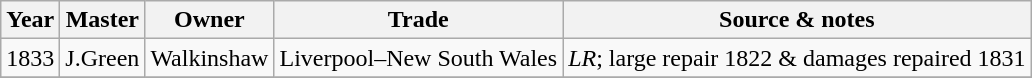<table class=" wikitable">
<tr>
<th>Year</th>
<th>Master</th>
<th>Owner</th>
<th>Trade</th>
<th>Source & notes</th>
</tr>
<tr>
<td>1833</td>
<td>J.Green</td>
<td>Walkinshaw</td>
<td>Liverpool–New South Wales</td>
<td><em>LR</em>; large repair 1822 & damages repaired 1831</td>
</tr>
<tr>
</tr>
</table>
